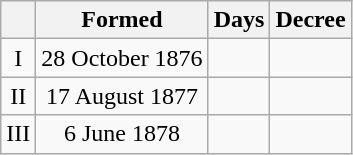<table class="wikitable" style="text-align:center;">
<tr>
<th></th>
<th>Formed</th>
<th>Days</th>
<th>Decree</th>
</tr>
<tr>
<td>I</td>
<td>28 October 1876</td>
<td></td>
<td></td>
</tr>
<tr>
<td>II</td>
<td>17 August 1877</td>
<td></td>
<td></td>
</tr>
<tr>
<td>III</td>
<td>6 June 1878</td>
<td></td>
<td></td>
</tr>
</table>
